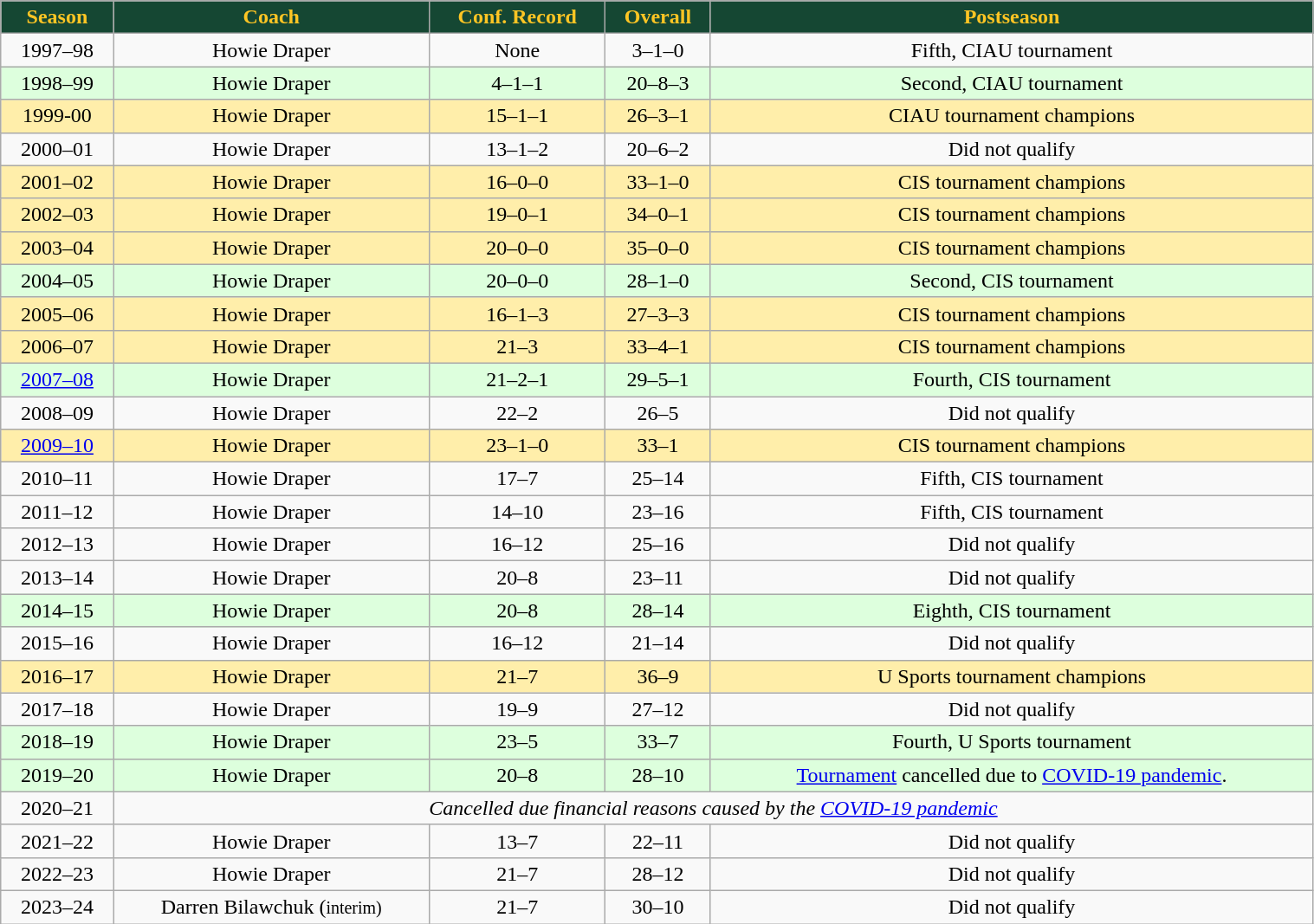<table class="wikitable" width="80%">
<tr align="center"  style="background:#154733;color:#FEC524;">
<td><strong>Season</strong></td>
<td><strong>Coach</strong></td>
<td><strong>Conf. Record</strong></td>
<td><strong>Overall</strong></td>
<td><strong>Postseason</strong></td>
</tr>
<tr align="center" bgcolor="">
<td>1997–98</td>
<td>Howie Draper</td>
<td>None</td>
<td>3–1–0</td>
<td>Fifth, CIAU tournament</td>
</tr>
<tr align="center" bgcolor="ddffdd">
<td>1998–99</td>
<td>Howie Draper</td>
<td>4–1–1</td>
<td>20–8–3</td>
<td>Second, CIAU tournament</td>
</tr>
<tr align="center" bgcolor="ffeeaa">
<td>1999-00</td>
<td>Howie Draper</td>
<td>15–1–1</td>
<td>26–3–1</td>
<td>CIAU tournament champions</td>
</tr>
<tr align="center">
<td>2000–01</td>
<td>Howie Draper</td>
<td>13–1–2</td>
<td>20–6–2</td>
<td>Did not qualify</td>
</tr>
<tr align="center" bgcolor="ffeeaa">
<td>2001–02</td>
<td>Howie Draper</td>
<td>16–0–0</td>
<td>33–1–0</td>
<td>CIS tournament champions</td>
</tr>
<tr align="center" bgcolor="ffeeaa">
<td>2002–03</td>
<td>Howie Draper</td>
<td>19–0–1</td>
<td>34–0–1</td>
<td>CIS tournament champions</td>
</tr>
<tr align="center" bgcolor="ffeeaa">
<td>2003–04</td>
<td>Howie Draper</td>
<td>20–0–0</td>
<td>35–0–0</td>
<td>CIS tournament champions</td>
</tr>
<tr align="center" bgcolor="ddffdd">
<td>2004–05</td>
<td>Howie Draper</td>
<td>20–0–0</td>
<td>28–1–0</td>
<td>Second, CIS tournament</td>
</tr>
<tr align="center" bgcolor="ffeeaa">
<td>2005–06</td>
<td>Howie Draper</td>
<td>16–1–3</td>
<td>27–3–3</td>
<td>CIS tournament champions</td>
</tr>
<tr align="center" bgcolor="ffeeaa">
<td>2006–07</td>
<td>Howie Draper</td>
<td>21–3</td>
<td>33–4–1</td>
<td>CIS tournament champions</td>
</tr>
<tr align="center" bgcolor="ddffdd">
<td><a href='#'>2007–08</a></td>
<td>Howie Draper</td>
<td>21–2–1</td>
<td>29–5–1</td>
<td>Fourth, CIS tournament</td>
</tr>
<tr align="center">
<td>2008–09</td>
<td>Howie Draper</td>
<td>22–2</td>
<td>26–5</td>
<td>Did not qualify</td>
</tr>
<tr align="center" bgcolor="ffeeaa">
<td><a href='#'>2009–10</a></td>
<td>Howie Draper</td>
<td>23–1–0</td>
<td>33–1</td>
<td>CIS tournament champions</td>
</tr>
<tr align="center">
<td>2010–11</td>
<td>Howie Draper</td>
<td>17–7</td>
<td>25–14</td>
<td>Fifth, CIS tournament</td>
</tr>
<tr align="center">
<td>2011–12</td>
<td>Howie Draper</td>
<td>14–10</td>
<td>23–16</td>
<td>Fifth, CIS tournament</td>
</tr>
<tr align="center">
<td>2012–13</td>
<td>Howie Draper</td>
<td>16–12</td>
<td>25–16</td>
<td>Did not qualify</td>
</tr>
<tr align="center">
<td>2013–14</td>
<td>Howie Draper</td>
<td>20–8</td>
<td>23–11</td>
<td>Did not qualify</td>
</tr>
<tr align="center" bgcolor="ddffdd">
<td>2014–15</td>
<td>Howie Draper</td>
<td>20–8</td>
<td>28–14</td>
<td>Eighth, CIS tournament</td>
</tr>
<tr align="center">
<td>2015–16</td>
<td>Howie Draper</td>
<td>16–12</td>
<td>21–14</td>
<td>Did not qualify</td>
</tr>
<tr align="center" bgcolor="ffeeaa">
<td>2016–17</td>
<td>Howie Draper</td>
<td>21–7</td>
<td>36–9</td>
<td>U Sports tournament champions</td>
</tr>
<tr align="center">
<td>2017–18</td>
<td>Howie Draper</td>
<td>19–9</td>
<td>27–12</td>
<td>Did not qualify</td>
</tr>
<tr align="center" bgcolor="ddffdd">
<td>2018–19</td>
<td>Howie Draper</td>
<td>23–5</td>
<td>33–7</td>
<td>Fourth, U Sports tournament</td>
</tr>
<tr align="center" bgcolor="ddffdd">
<td>2019–20</td>
<td>Howie Draper</td>
<td>20–8</td>
<td>28–10</td>
<td><a href='#'>Tournament</a> cancelled due to <a href='#'>COVID-19 pandemic</a>.</td>
</tr>
<tr align="center">
<td>2020–21</td>
<td colspan="4" align="center"><em>Cancelled due financial reasons caused by the <a href='#'>COVID-19 pandemic</a></em></td>
</tr>
<tr align="center">
<td>2021–22</td>
<td>Howie Draper</td>
<td>13–7</td>
<td>22–11</td>
<td>Did not qualify</td>
</tr>
<tr align="center">
<td>2022–23</td>
<td>Howie Draper</td>
<td>21–7</td>
<td>28–12</td>
<td>Did not qualify</td>
</tr>
<tr align="center">
<td>2023–24</td>
<td>Darren Bilawchuk (<small>interim)</small></td>
<td>21–7</td>
<td>30–10</td>
<td>Did not qualify</td>
</tr>
</table>
